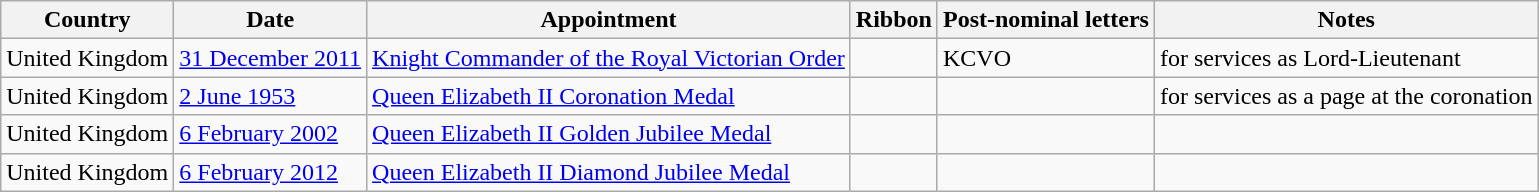<table class="wikitable sortable">
<tr>
<th>Country</th>
<th>Date</th>
<th>Appointment</th>
<th>Ribbon</th>
<th>Post-nominal letters</th>
<th>Notes</th>
</tr>
<tr>
<td>United Kingdom</td>
<td><a href='#'>31 December 2011</a></td>
<td><a href='#'>Knight Commander of the Royal Victorian Order</a></td>
<td></td>
<td>KCVO</td>
<td>for services as Lord-Lieutenant</td>
</tr>
<tr>
<td>United Kingdom</td>
<td><a href='#'>2 June 1953</a></td>
<td><a href='#'>Queen Elizabeth II Coronation Medal</a></td>
<td></td>
<td></td>
<td>for services as a page at the coronation</td>
</tr>
<tr>
<td>United Kingdom</td>
<td><a href='#'>6 February 2002</a></td>
<td><a href='#'>Queen Elizabeth II Golden Jubilee Medal</a></td>
<td></td>
<td></td>
<td></td>
</tr>
<tr>
<td>United Kingdom</td>
<td><a href='#'>6 February 2012</a></td>
<td><a href='#'>Queen Elizabeth II Diamond Jubilee Medal</a></td>
<td></td>
<td></td>
<td></td>
</tr>
</table>
